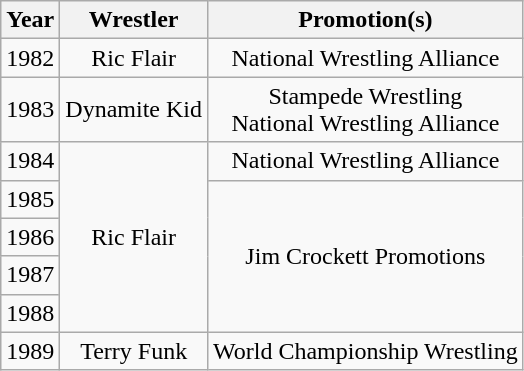<table class="wikitable sortable" style="text-align: center">
<tr>
<th>Year</th>
<th>Wrestler</th>
<th>Promotion(s)</th>
</tr>
<tr>
<td>1982</td>
<td>Ric Flair</td>
<td>National Wrestling Alliance</td>
</tr>
<tr>
<td>1983</td>
<td>Dynamite Kid</td>
<td>Stampede Wrestling<br>National Wrestling Alliance</td>
</tr>
<tr>
<td>1984</td>
<td rowspan=5>Ric Flair</td>
<td>National Wrestling Alliance</td>
</tr>
<tr>
<td>1985</td>
<td rowspan=4>Jim Crockett Promotions</td>
</tr>
<tr>
<td>1986</td>
</tr>
<tr>
<td>1987</td>
</tr>
<tr>
<td>1988</td>
</tr>
<tr>
<td>1989</td>
<td>Terry Funk</td>
<td>World Championship Wrestling</td>
</tr>
</table>
